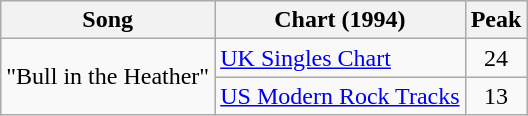<table class="wikitable">
<tr>
<th>Song</th>
<th>Chart (1994)</th>
<th>Peak</th>
</tr>
<tr>
<td rowspan="2">"Bull in the Heather"</td>
<td><a href='#'>UK Singles Chart</a></td>
<td align="center">24</td>
</tr>
<tr>
<td><a href='#'>US Modern Rock Tracks</a></td>
<td align="center">13</td>
</tr>
</table>
